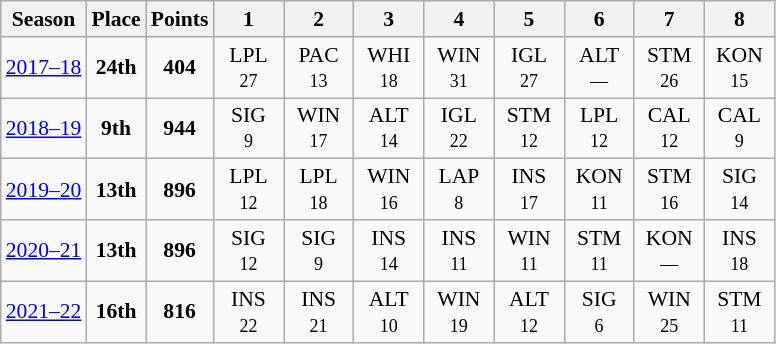<table class="wikitable" border="1" style="text-align:center; font-size:90%;">
<tr>
<th>Season</th>
<th>Place</th>
<th>Points</th>
<th width=40px>1</th>
<th width=40px>2</th>
<th width=40px>3</th>
<th width=40px>4</th>
<th width=40px>5</th>
<th width=40px>6</th>
<th width=40px>7</th>
<th width=40px>8</th>
</tr>
<tr>
<td><a href='#'>2017–18</a></td>
<td><strong>24th</strong></td>
<td><strong>404</strong></td>
<td>LPL<br><small>27</small></td>
<td>PAC<br><small>13</small></td>
<td>WHI<br><small>18</small></td>
<td>WIN<br><small>31</small></td>
<td>IGL<br><small>27</small></td>
<td>ALT<br><small>—</small></td>
<td>STM<br><small>26</small></td>
<td>KON<br><small>15</small></td>
</tr>
<tr>
<td><a href='#'>2018–19</a></td>
<td><strong>9th</strong></td>
<td><strong>944</strong></td>
<td>SIG<br><small>9</small></td>
<td>WIN<br><small>17</small></td>
<td>ALT<br><small>14</small></td>
<td>IGL<br><small>22</small></td>
<td>STM<br><small>12</small></td>
<td>LPL<br><small>12</small></td>
<td>CAL<br><small>12</small></td>
<td>CAL<br><small>9</small></td>
</tr>
<tr>
<td><a href='#'>2019–20</a></td>
<td><strong>13th</strong></td>
<td><strong>896</strong></td>
<td>LPL<br><small>12</small></td>
<td>LPL<br><small>18</small></td>
<td>WIN<br><small>16</small></td>
<td>LAP<br><small>8</small></td>
<td>INS<br><small>17</small></td>
<td>KON<br><small>11</small></td>
<td>STM<br><small>16</small></td>
<td>SIG<br><small>14</small></td>
</tr>
<tr>
<td><a href='#'>2020–21</a></td>
<td><strong>13th</strong></td>
<td><strong>896</strong></td>
<td>SIG<br><small>12</small></td>
<td>SIG<br><small>9</small></td>
<td>INS<br><small>14</small></td>
<td>INS<br><small>11</small></td>
<td>WIN<br><small>11</small></td>
<td>STM<br><small>11</small></td>
<td>KON<br><small>—</small></td>
<td>INS<br><small>18</small></td>
</tr>
<tr>
<td><a href='#'>2021–22</a></td>
<td><strong>16th</strong></td>
<td><strong>816</strong></td>
<td>INS<br><small>22</small></td>
<td>INS<br><small>21</small></td>
<td>ALT<br><small>10</small></td>
<td>WIN<br><small>19</small></td>
<td>ALT<br><small>12</small></td>
<td>SIG<br><small>6</small></td>
<td>WIN<br><small>25</small></td>
<td>STM<br><small>11</small></td>
</tr>
</table>
